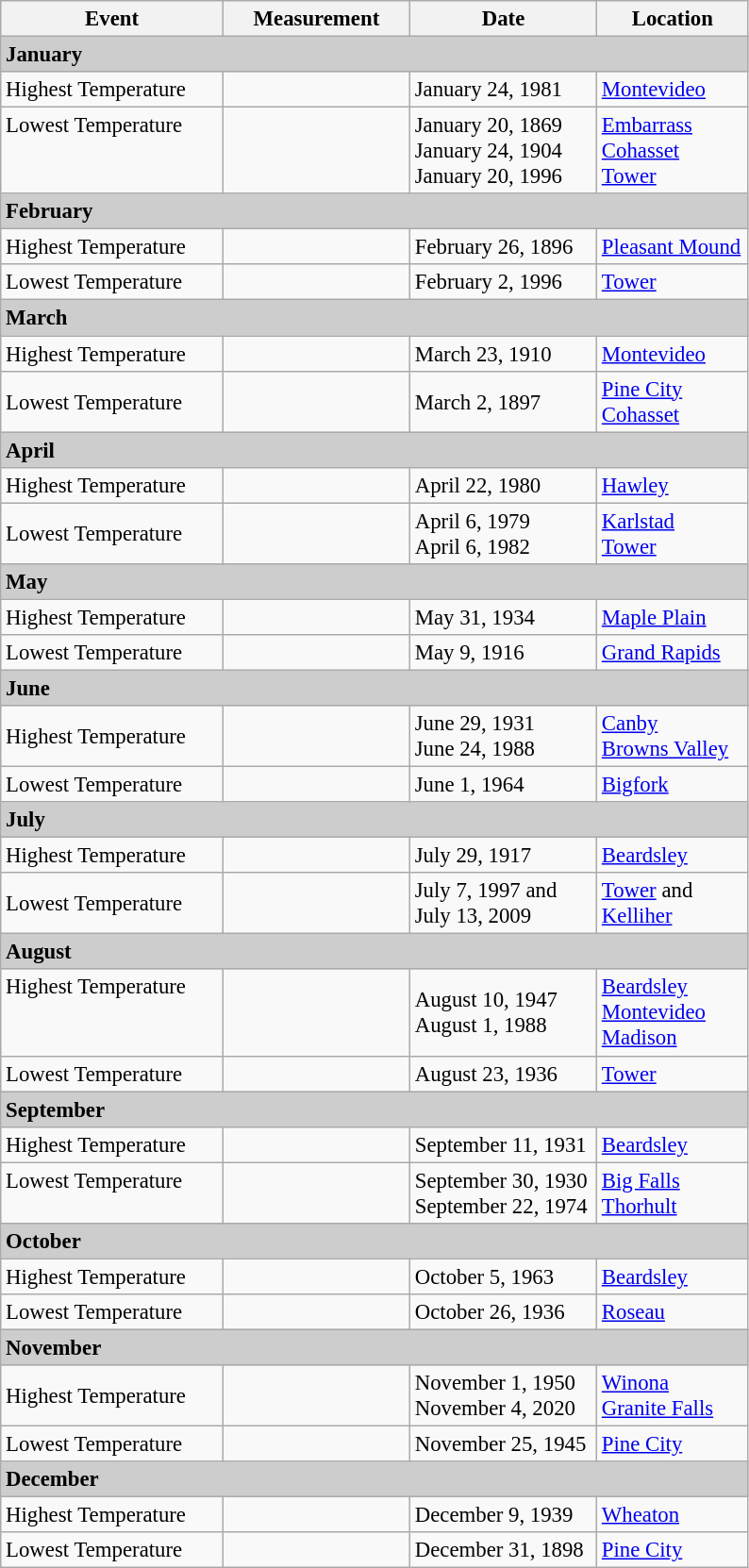<table class="wikitable" style="font-size: 95%;" |>
<tr>
<th width="150">Event</th>
<th width="125">Measurement</th>
<th width="125">Date</th>
<th width="100">Location</th>
</tr>
<tr>
<td bgcolor="#cdcdcd" colspan="4"><strong>January</strong></td>
</tr>
<tr>
<td>Highest Temperature</td>
<td></td>
<td>January 24, 1981</td>
<td><a href='#'>Montevideo</a></td>
</tr>
<tr>
<td valign="top">Lowest Temperature</td>
<td valign="top"></td>
<td>January 20, 1869<br>January 24, 1904<br> January 20, 1996</td>
<td><a href='#'>Embarrass</a><br><a href='#'>Cohasset</a><br><a href='#'>Tower</a></td>
</tr>
<tr>
<td bgcolor="#cdcdcd" colspan="4"><strong>February</strong></td>
</tr>
<tr>
<td>Highest Temperature</td>
<td></td>
<td>February 26, 1896</td>
<td><a href='#'>Pleasant Mound</a></td>
</tr>
<tr>
<td>Lowest Temperature</td>
<td></td>
<td>February 2, 1996</td>
<td><a href='#'>Tower</a><br></td>
</tr>
<tr>
<td bgcolor="#cdcdcd" colspan="4"><strong>March</strong></td>
</tr>
<tr>
<td>Highest Temperature</td>
<td></td>
<td>March 23, 1910</td>
<td><a href='#'>Montevideo</a></td>
</tr>
<tr>
<td>Lowest Temperature</td>
<td></td>
<td>March 2, 1897</td>
<td><a href='#'>Pine City</a><br><a href='#'>Cohasset</a></td>
</tr>
<tr>
<td bgcolor="#cdcdcd" colspan="4"><strong>April</strong></td>
</tr>
<tr>
<td>Highest Temperature</td>
<td></td>
<td>April 22, 1980</td>
<td><a href='#'>Hawley</a></td>
</tr>
<tr>
<td>Lowest Temperature</td>
<td></td>
<td>April 6, 1979<br>April 6, 1982</td>
<td><a href='#'>Karlstad</a><br><a href='#'>Tower</a></td>
</tr>
<tr>
<td bgcolor="#cdcdcd" colspan="4"><strong>May</strong></td>
</tr>
<tr>
<td>Highest Temperature</td>
<td></td>
<td>May 31, 1934</td>
<td><a href='#'>Maple Plain</a></td>
</tr>
<tr>
<td valign="top">Lowest Temperature</td>
<td valign="top"></td>
<td>May 9, 1916</td>
<td><a href='#'>Grand Rapids</a></td>
</tr>
<tr>
<td bgcolor="#cdcdcd" colspan="4"><strong>June</strong></td>
</tr>
<tr>
<td>Highest Temperature</td>
<td></td>
<td>June 29, 1931<br>June 24, 1988</td>
<td><a href='#'>Canby</a><br><a href='#'>Browns Valley</a></td>
</tr>
<tr>
<td>Lowest Temperature</td>
<td></td>
<td>June 1, 1964</td>
<td><a href='#'>Bigfork</a></td>
</tr>
<tr>
<td bgcolor="#cdcdcd" colspan="4"><strong>July</strong></td>
</tr>
<tr>
<td valign="top">Highest Temperature</td>
<td valign="top"></td>
<td>July 29, 1917</td>
<td><a href='#'>Beardsley</a></td>
</tr>
<tr>
<td>Lowest Temperature</td>
<td></td>
<td>July 7, 1997 and July 13, 2009</td>
<td><a href='#'>Tower</a> and <a href='#'>Kelliher</a></td>
</tr>
<tr>
<td bgcolor="#cdcdcd" colspan="4"><strong>August</strong></td>
</tr>
<tr>
<td valign="top">Highest Temperature</td>
<td valign="top"></td>
<td>August 10, 1947<br>August 1, 1988</td>
<td><a href='#'>Beardsley</a><br><a href='#'>Montevideo</a><br><a href='#'>Madison</a></td>
</tr>
<tr>
<td valign="top">Lowest Temperature</td>
<td valign="top"></td>
<td>August 23, 1936</td>
<td><a href='#'>Tower</a></td>
</tr>
<tr>
<td bgcolor="#cdcdcd" colspan="4"><strong>September</strong></td>
</tr>
<tr>
<td>Highest Temperature</td>
<td></td>
<td>September 11, 1931</td>
<td><a href='#'>Beardsley</a></td>
</tr>
<tr>
<td valign="top">Lowest Temperature</td>
<td valign="top"></td>
<td>September 30, 1930<br>September 22, 1974</td>
<td><a href='#'>Big Falls</a><br><a href='#'>Thorhult</a></td>
</tr>
<tr>
<td bgcolor="#cdcdcd" colspan="4"><strong>October</strong></td>
</tr>
<tr>
<td>Highest Temperature</td>
<td></td>
<td>October 5, 1963</td>
<td><a href='#'>Beardsley</a></td>
</tr>
<tr>
<td>Lowest Temperature</td>
<td></td>
<td>October 26, 1936</td>
<td><a href='#'>Roseau</a></td>
</tr>
<tr>
<td bgcolor="#cdcdcd" colspan="4"><strong>November</strong></td>
</tr>
<tr>
<td>Highest Temperature</td>
<td></td>
<td>November 1, 1950<br>November 4, 2020</td>
<td><a href='#'>Winona</a><br><a href='#'>Granite Falls</a></td>
</tr>
<tr>
<td>Lowest Temperature</td>
<td></td>
<td>November 25, 1945</td>
<td><a href='#'>Pine City</a></td>
</tr>
<tr>
<td bgcolor="#cdcdcd" colspan="4"><strong>December</strong></td>
</tr>
<tr>
<td>Highest Temperature</td>
<td></td>
<td>December 9, 1939</td>
<td><a href='#'>Wheaton</a></td>
</tr>
<tr>
<td>Lowest Temperature</td>
<td></td>
<td>December 31, 1898</td>
<td><a href='#'>Pine City</a></td>
</tr>
</table>
